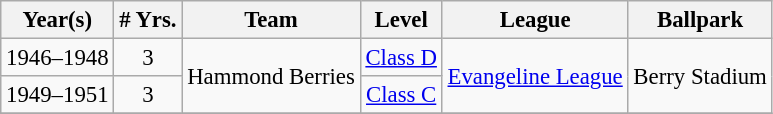<table class="wikitable" style="text-align:center; font-size: 95%;">
<tr>
<th>Year(s)</th>
<th># Yrs.</th>
<th>Team</th>
<th>Level</th>
<th>League</th>
<th>Ballpark</th>
</tr>
<tr>
<td>1946–1948</td>
<td>3</td>
<td rowspan=2>Hammond Berries</td>
<td><a href='#'>Class D</a></td>
<td rowspan=2><a href='#'>Evangeline League</a></td>
<td rowspan=2>Berry Stadium</td>
</tr>
<tr>
<td>1949–1951</td>
<td>3</td>
<td><a href='#'>Class C</a></td>
</tr>
<tr>
</tr>
</table>
